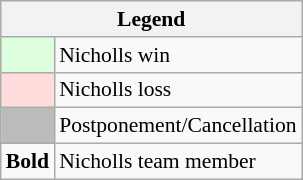<table class="wikitable" style="font-size:90%">
<tr>
<th colspan="2">Legend</th>
</tr>
<tr>
<td bgcolor="#ddffdd"> </td>
<td>Nicholls win</td>
</tr>
<tr>
<td bgcolor="#ffdddd"> </td>
<td>Nicholls loss</td>
</tr>
<tr>
<td bgcolor="#bbbbbb"> </td>
<td>Postponement/Cancellation</td>
</tr>
<tr>
<td><strong>Bold</strong></td>
<td>Nicholls team member</td>
</tr>
</table>
